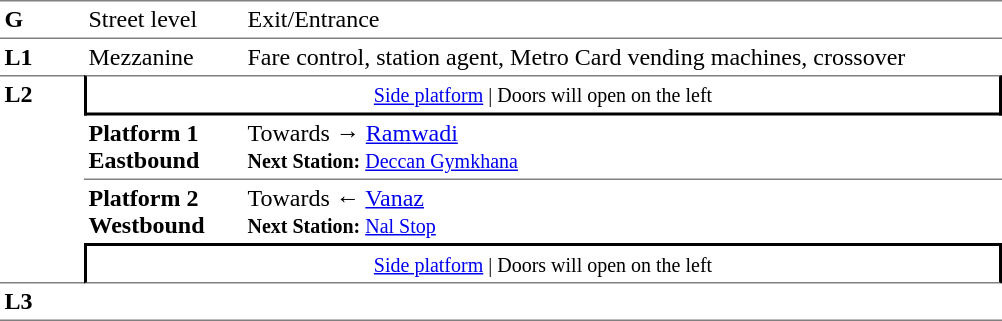<table table border=0 cellspacing=0 cellpadding=3>
<tr>
<td style="border-bottom:solid 1px grey;border-top:solid 1px grey;" width=50 valign=top><strong>G</strong></td>
<td style="border-top:solid 1px grey;border-bottom:solid 1px grey;" width=100 valign=top>Street level</td>
<td style="border-top:solid 1px grey;border-bottom:solid 1px grey;" width=500 valign=top>Exit/Entrance</td>
</tr>
<tr>
<td valign=top><strong>L1</strong></td>
<td valign=top>Mezzanine</td>
<td valign=top>Fare control, station agent, Metro Card vending machines, crossover<br></td>
</tr>
<tr>
<td style="border-top:solid 1px grey;border-bottom:solid 1px grey;" width=50 rowspan=4 valign=top><strong>L2</strong></td>
<td style="border-top:solid 1px grey;border-right:solid 2px black;border-left:solid 2px black;border-bottom:solid 2px black;text-align:center;" colspan=2><small><a href='#'>Side platform</a> | Doors will open on the left </small></td>
</tr>
<tr>
<td style="border-bottom:solid 1px grey;" width=100><span><strong>Platform 1</strong><br><strong>Eastbound</strong></span></td>
<td style="border-bottom:solid 1px grey;" width=500>Towards → <a href='#'>Ramwadi</a><br><small><strong>Next Station:</strong> <a href='#'>Deccan Gymkhana</a></small></td>
</tr>
<tr>
<td><span><strong>Platform 2</strong><br><strong>Westbound</strong></span></td>
<td>Towards ← <a href='#'>Vanaz</a><br><small><strong>Next Station:</strong> <a href='#'>Nal Stop</a></small></td>
</tr>
<tr>
<td style="border-top:solid 2px black;border-right:solid 2px black;border-left:solid 2px black;border-bottom:solid 1px grey;" colspan=2  align=center><small><a href='#'>Side platform</a> | Doors will open on the left </small></td>
</tr>
<tr>
<td style="border-bottom:solid 1px grey;" width=50 rowspan=2 valign=top><strong>L3</strong></td>
<td style="border-bottom:solid 1px grey;" width=100></td>
<td style="border-bottom:solid 1px grey;" width=500></td>
</tr>
<tr>
</tr>
</table>
